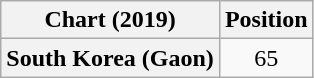<table class="wikitable plainrowheaders" style="text-align:center">
<tr>
<th scope="col">Chart (2019)</th>
<th scope="col">Position</th>
</tr>
<tr>
<th scope="row">South Korea (Gaon)</th>
<td>65</td>
</tr>
</table>
